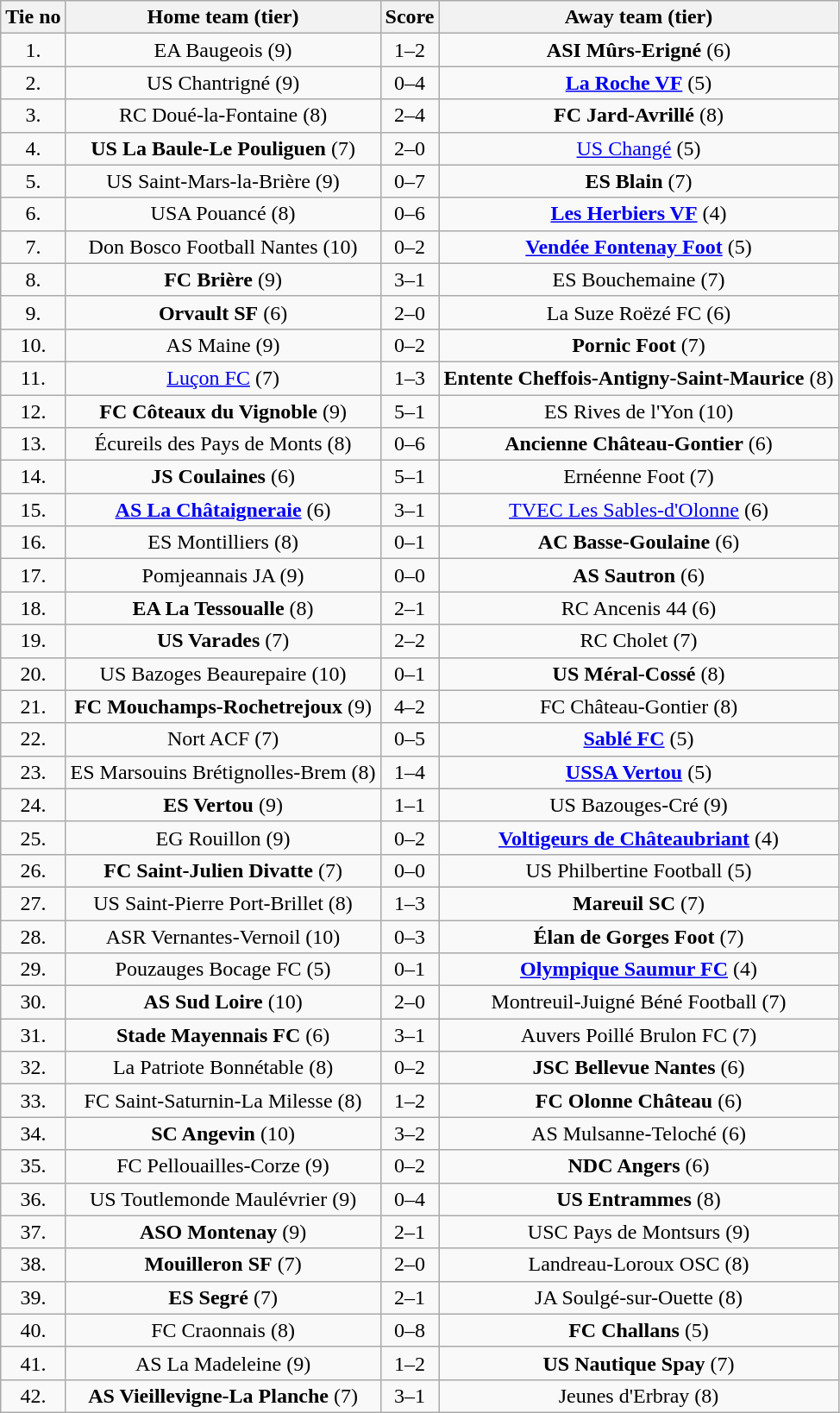<table class="wikitable" style="text-align: center">
<tr>
<th>Tie no</th>
<th>Home team (tier)</th>
<th>Score</th>
<th>Away team (tier)</th>
</tr>
<tr>
<td>1.</td>
<td>EA Baugeois (9)</td>
<td>1–2</td>
<td><strong>ASI Mûrs-Erigné</strong> (6)</td>
</tr>
<tr>
<td>2.</td>
<td>US Chantrigné (9)</td>
<td>0–4</td>
<td><strong><a href='#'>La Roche VF</a></strong> (5)</td>
</tr>
<tr>
<td>3.</td>
<td>RC Doué-la-Fontaine (8)</td>
<td>2–4</td>
<td><strong>FC Jard-Avrillé</strong> (8)</td>
</tr>
<tr>
<td>4.</td>
<td><strong>US La Baule-Le Pouliguen</strong> (7)</td>
<td>2–0</td>
<td><a href='#'>US Changé</a> (5)</td>
</tr>
<tr>
<td>5.</td>
<td>US Saint-Mars-la-Brière (9)</td>
<td>0–7</td>
<td><strong>ES Blain</strong> (7)</td>
</tr>
<tr>
<td>6.</td>
<td>USA Pouancé (8)</td>
<td>0–6</td>
<td><strong><a href='#'>Les Herbiers VF</a></strong> (4)</td>
</tr>
<tr>
<td>7.</td>
<td>Don Bosco Football Nantes (10)</td>
<td>0–2</td>
<td><strong><a href='#'>Vendée Fontenay Foot</a></strong> (5)</td>
</tr>
<tr>
<td>8.</td>
<td><strong>FC Brière</strong> (9)</td>
<td>3–1</td>
<td>ES Bouchemaine (7)</td>
</tr>
<tr>
<td>9.</td>
<td><strong>Orvault SF</strong> (6)</td>
<td>2–0</td>
<td>La Suze Roëzé FC (6)</td>
</tr>
<tr>
<td>10.</td>
<td>AS Maine (9)</td>
<td>0–2</td>
<td><strong>Pornic Foot</strong> (7)</td>
</tr>
<tr>
<td>11.</td>
<td><a href='#'>Luçon FC</a> (7)</td>
<td>1–3</td>
<td><strong>Entente Cheffois-Antigny-Saint-Maurice</strong> (8)</td>
</tr>
<tr>
<td>12.</td>
<td><strong>FC Côteaux du Vignoble</strong> (9)</td>
<td>5–1</td>
<td>ES Rives de l'Yon (10)</td>
</tr>
<tr>
<td>13.</td>
<td>Écureils des Pays de Monts (8)</td>
<td>0–6</td>
<td><strong>Ancienne Château-Gontier</strong> (6)</td>
</tr>
<tr>
<td>14.</td>
<td><strong>JS Coulaines</strong> (6)</td>
<td>5–1</td>
<td>Ernéenne Foot (7)</td>
</tr>
<tr>
<td>15.</td>
<td><strong><a href='#'>AS La Châtaigneraie</a></strong> (6)</td>
<td>3–1</td>
<td><a href='#'>TVEC Les Sables-d'Olonne</a> (6)</td>
</tr>
<tr>
<td>16.</td>
<td>ES Montilliers (8)</td>
<td>0–1</td>
<td><strong>AC Basse-Goulaine</strong> (6)</td>
</tr>
<tr>
<td>17.</td>
<td>Pomjeannais JA (9)</td>
<td>0–0 </td>
<td><strong>AS Sautron</strong> (6)</td>
</tr>
<tr>
<td>18.</td>
<td><strong>EA La Tessoualle</strong> (8)</td>
<td>2–1</td>
<td>RC Ancenis 44 (6)</td>
</tr>
<tr>
<td>19.</td>
<td><strong>US Varades</strong> (7)</td>
<td>2–2 </td>
<td>RC Cholet (7)</td>
</tr>
<tr>
<td>20.</td>
<td>US Bazoges Beaurepaire (10)</td>
<td>0–1</td>
<td><strong>US Méral-Cossé</strong> (8)</td>
</tr>
<tr>
<td>21.</td>
<td><strong>FC Mouchamps-Rochetrejoux</strong> (9)</td>
<td>4–2</td>
<td>FC Château-Gontier (8)</td>
</tr>
<tr>
<td>22.</td>
<td>Nort ACF (7)</td>
<td>0–5</td>
<td><strong><a href='#'>Sablé FC</a></strong> (5)</td>
</tr>
<tr>
<td>23.</td>
<td>ES Marsouins Brétignolles-Brem (8)</td>
<td>1–4</td>
<td><strong><a href='#'>USSA Vertou</a></strong> (5)</td>
</tr>
<tr>
<td>24.</td>
<td><strong>ES Vertou</strong> (9)</td>
<td>1–1 </td>
<td>US Bazouges-Cré (9)</td>
</tr>
<tr>
<td>25.</td>
<td>EG Rouillon (9)</td>
<td>0–2</td>
<td><strong><a href='#'>Voltigeurs de Châteaubriant</a></strong> (4)</td>
</tr>
<tr>
<td>26.</td>
<td><strong>FC Saint-Julien Divatte</strong> (7)</td>
<td>0–0 </td>
<td>US Philbertine Football (5)</td>
</tr>
<tr>
<td>27.</td>
<td>US Saint-Pierre Port-Brillet (8)</td>
<td>1–3</td>
<td><strong>Mareuil SC</strong> (7)</td>
</tr>
<tr>
<td>28.</td>
<td>ASR Vernantes-Vernoil (10)</td>
<td>0–3</td>
<td><strong>Élan de Gorges Foot</strong> (7)</td>
</tr>
<tr>
<td>29.</td>
<td>Pouzauges Bocage FC (5)</td>
<td>0–1</td>
<td><strong><a href='#'>Olympique Saumur FC</a></strong> (4)</td>
</tr>
<tr>
<td>30.</td>
<td><strong>AS Sud Loire</strong> (10)</td>
<td>2–0</td>
<td>Montreuil-Juigné Béné Football (7)</td>
</tr>
<tr>
<td>31.</td>
<td><strong>Stade Mayennais FC</strong> (6)</td>
<td>3–1</td>
<td>Auvers Poillé Brulon FC (7)</td>
</tr>
<tr>
<td>32.</td>
<td>La Patriote Bonnétable (8)</td>
<td>0–2</td>
<td><strong>JSC Bellevue Nantes</strong> (6)</td>
</tr>
<tr>
<td>33.</td>
<td>FC Saint-Saturnin-La Milesse (8)</td>
<td>1–2</td>
<td><strong>FC Olonne Château</strong> (6)</td>
</tr>
<tr>
<td>34.</td>
<td><strong>SC Angevin</strong> (10)</td>
<td>3–2</td>
<td>AS Mulsanne-Teloché (6)</td>
</tr>
<tr>
<td>35.</td>
<td>FC Pellouailles-Corze (9)</td>
<td>0–2</td>
<td><strong>NDC Angers</strong> (6)</td>
</tr>
<tr>
<td>36.</td>
<td>US Toutlemonde Maulévrier (9)</td>
<td>0–4</td>
<td><strong>US Entrammes</strong> (8)</td>
</tr>
<tr>
<td>37.</td>
<td><strong>ASO Montenay</strong> (9)</td>
<td>2–1</td>
<td>USC Pays de Montsurs (9)</td>
</tr>
<tr>
<td>38.</td>
<td><strong>Mouilleron SF</strong> (7)</td>
<td>2–0</td>
<td>Landreau-Loroux OSC (8)</td>
</tr>
<tr>
<td>39.</td>
<td><strong>ES Segré</strong> (7)</td>
<td>2–1</td>
<td>JA Soulgé-sur-Ouette (8)</td>
</tr>
<tr>
<td>40.</td>
<td>FC Craonnais (8)</td>
<td>0–8</td>
<td><strong>FC Challans</strong> (5)</td>
</tr>
<tr>
<td>41.</td>
<td>AS La Madeleine (9)</td>
<td>1–2</td>
<td><strong>US Nautique Spay</strong> (7)</td>
</tr>
<tr>
<td>42.</td>
<td><strong>AS Vieillevigne-La Planche</strong> (7)</td>
<td>3–1</td>
<td>Jeunes d'Erbray (8)</td>
</tr>
</table>
